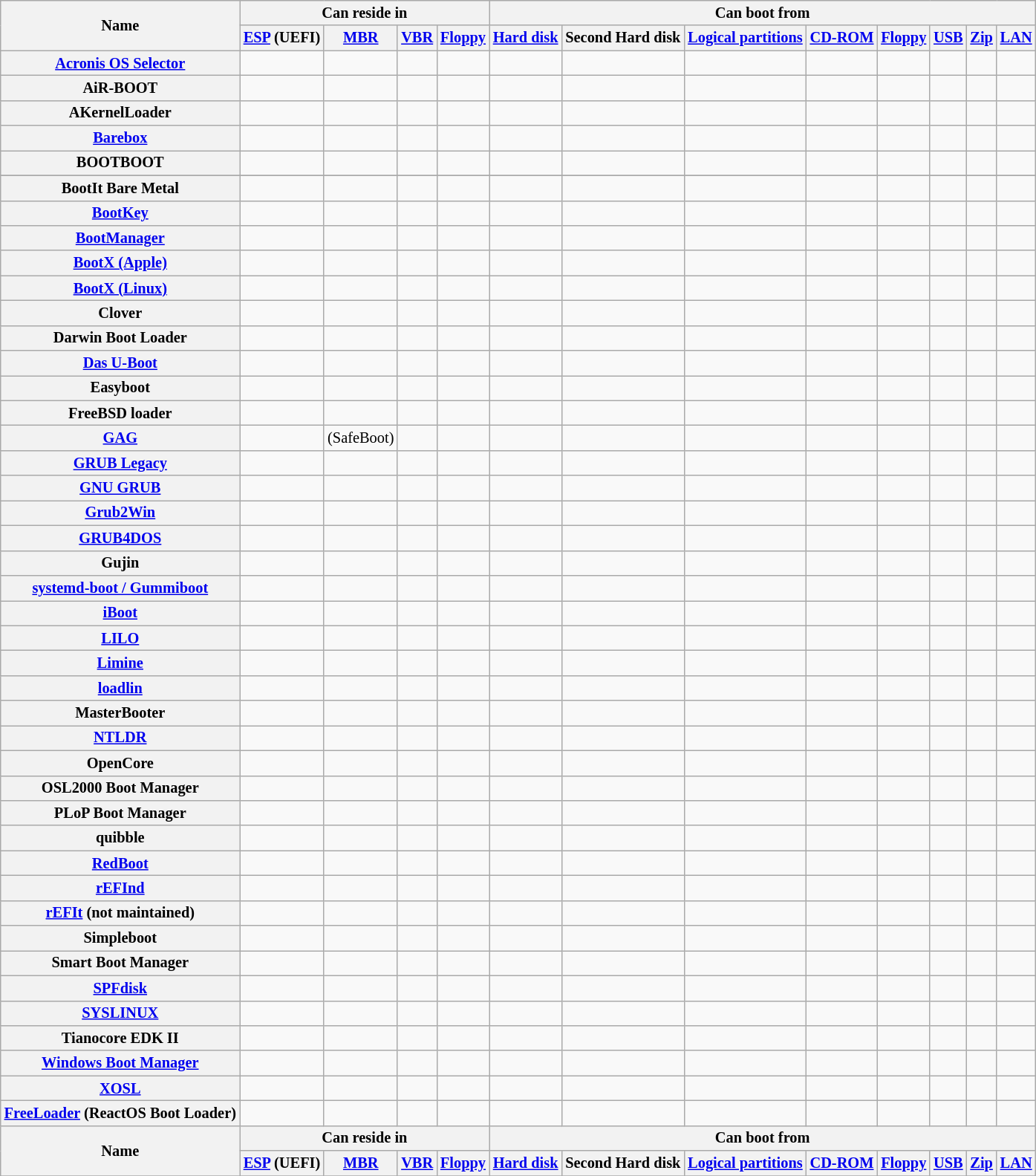<table style="font-size: 85%" class="sortable wikitable">
<tr>
<th rowspan=2>Name</th>
<th colspan=4>Can reside in</th>
<th colspan=8>Can boot from</th>
</tr>
<tr>
<th><a href='#'>ESP</a> (UEFI)</th>
<th><a href='#'>MBR</a></th>
<th><a href='#'>VBR</a></th>
<th><a href='#'>Floppy</a></th>
<th><a href='#'>Hard disk</a></th>
<th>Second Hard disk</th>
<th><a href='#'>Logical partitions</a></th>
<th><a href='#'>CD-ROM</a></th>
<th><a href='#'>Floppy</a></th>
<th><a href='#'>USB</a></th>
<th><a href='#'>Zip</a></th>
<th><a href='#'>LAN</a></th>
</tr>
<tr>
<th><a href='#'>Acronis OS Selector</a></th>
<td></td>
<td></td>
<td></td>
<td></td>
<td></td>
<td></td>
<td></td>
<td></td>
<td></td>
<td></td>
<td></td>
<td></td>
</tr>
<tr>
<th>AiR-BOOT</th>
<td></td>
<td></td>
<td></td>
<td></td>
<td></td>
<td></td>
<td></td>
<td></td>
<td></td>
<td></td>
<td></td>
<td></td>
</tr>
<tr>
<th>AKernelLoader</th>
<td></td>
<td></td>
<td></td>
<td></td>
<td></td>
<td></td>
<td></td>
<td></td>
<td></td>
<td></td>
<td></td>
<td></td>
</tr>
<tr>
<th><a href='#'>Barebox</a></th>
<td></td>
<td></td>
<td></td>
<td></td>
<td></td>
<td></td>
<td></td>
<td></td>
<td></td>
<td></td>
<td></td>
<td></td>
</tr>
<tr>
<th>BOOTBOOT</th>
<td></td>
<td></td>
<td></td>
<td></td>
<td></td>
<td></td>
<td></td>
<td></td>
<td></td>
<td></td>
<td></td>
<td></td>
</tr>
<tr>
</tr>
<tr>
<th>BootIt Bare Metal</th>
<td></td>
<td></td>
<td></td>
<td></td>
<td></td>
<td></td>
<td></td>
<td></td>
<td></td>
<td></td>
<td></td>
<td></td>
</tr>
<tr>
<th><a href='#'>BootKey</a></th>
<td></td>
<td></td>
<td></td>
<td></td>
<td></td>
<td></td>
<td></td>
<td></td>
<td></td>
<td></td>
<td></td>
<td></td>
</tr>
<tr>
<th><a href='#'>BootManager</a></th>
<td></td>
<td></td>
<td></td>
<td></td>
<td></td>
<td></td>
<td></td>
<td></td>
<td></td>
<td></td>
<td></td>
<td></td>
</tr>
<tr>
<th><a href='#'>BootX (Apple)</a></th>
<td></td>
<td></td>
<td></td>
<td></td>
<td></td>
<td></td>
<td></td>
<td></td>
<td></td>
<td></td>
<td></td>
<td></td>
</tr>
<tr>
<th><a href='#'>BootX (Linux)</a></th>
<td></td>
<td></td>
<td></td>
<td></td>
<td></td>
<td></td>
<td></td>
<td></td>
<td></td>
<td></td>
<td></td>
<td></td>
</tr>
<tr>
<th>Clover</th>
<td></td>
<td></td>
<td></td>
<td></td>
<td></td>
<td></td>
<td></td>
<td></td>
<td></td>
<td></td>
<td></td>
<td></td>
</tr>
<tr>
<th>Darwin Boot Loader</th>
<td></td>
<td></td>
<td></td>
<td></td>
<td></td>
<td></td>
<td></td>
<td></td>
<td></td>
<td></td>
<td></td>
<td></td>
</tr>
<tr>
<th><a href='#'>Das U-Boot</a></th>
<td></td>
<td></td>
<td></td>
<td></td>
<td></td>
<td></td>
<td></td>
<td></td>
<td></td>
<td></td>
<td></td>
<td></td>
</tr>
<tr>
<th>Easyboot</th>
<td></td>
<td></td>
<td></td>
<td></td>
<td></td>
<td></td>
<td></td>
<td></td>
<td></td>
<td></td>
<td></td>
<td></td>
</tr>
<tr>
<th>FreeBSD loader</th>
<td></td>
<td></td>
<td></td>
<td></td>
<td></td>
<td></td>
<td></td>
<td></td>
<td></td>
<td></td>
<td></td>
<td></td>
</tr>
<tr>
<th><a href='#'>GAG</a></th>
<td></td>
<td> (SafeBoot)</td>
<td></td>
<td></td>
<td></td>
<td></td>
<td></td>
<td></td>
<td></td>
<td></td>
<td></td>
<td></td>
</tr>
<tr>
<th><a href='#'>GRUB Legacy</a></th>
<td></td>
<td></td>
<td></td>
<td></td>
<td></td>
<td></td>
<td></td>
<td></td>
<td></td>
<td></td>
<td></td>
<td></td>
</tr>
<tr>
<th><a href='#'>GNU GRUB</a></th>
<td></td>
<td></td>
<td></td>
<td></td>
<td></td>
<td></td>
<td></td>
<td></td>
<td></td>
<td></td>
<td></td>
<td></td>
</tr>
<tr>
<th><a href='#'>Grub2Win</a></th>
<td></td>
<td></td>
<td></td>
<td></td>
<td></td>
<td></td>
<td></td>
<td></td>
<td></td>
<td></td>
<td></td>
<td></td>
</tr>
<tr>
<th><a href='#'>GRUB4DOS</a></th>
<td></td>
<td></td>
<td></td>
<td></td>
<td></td>
<td></td>
<td></td>
<td></td>
<td></td>
<td></td>
<td></td>
<td></td>
</tr>
<tr>
<th>Gujin</th>
<td></td>
<td></td>
<td></td>
<td></td>
<td></td>
<td></td>
<td></td>
<td></td>
<td></td>
<td></td>
<td></td>
<td></td>
</tr>
<tr>
<th><a href='#'>systemd-boot / Gummiboot</a></th>
<td></td>
<td></td>
<td></td>
<td></td>
<td></td>
<td></td>
<td></td>
<td></td>
<td></td>
<td></td>
<td></td>
<td></td>
</tr>
<tr>
<th><a href='#'>iBoot</a></th>
<td></td>
<td></td>
<td></td>
<td></td>
<td></td>
<td></td>
<td></td>
<td></td>
<td></td>
<td></td>
<td></td>
<td></td>
</tr>
<tr>
<th><a href='#'>LILO</a></th>
<td></td>
<td></td>
<td></td>
<td></td>
<td></td>
<td></td>
<td></td>
<td></td>
<td></td>
<td></td>
<td></td>
<td></td>
</tr>
<tr>
<th><a href='#'>Limine</a></th>
<td></td>
<td></td>
<td></td>
<td></td>
<td></td>
<td></td>
<td></td>
<td></td>
<td></td>
<td></td>
<td></td>
<td></td>
</tr>
<tr>
<th><a href='#'>loadlin</a></th>
<td></td>
<td></td>
<td></td>
<td></td>
<td></td>
<td></td>
<td></td>
<td></td>
<td></td>
<td></td>
<td></td>
<td></td>
</tr>
<tr>
<th>MasterBooter</th>
<td></td>
<td></td>
<td></td>
<td></td>
<td></td>
<td></td>
<td></td>
<td></td>
<td></td>
<td></td>
<td></td>
<td></td>
</tr>
<tr>
<th><a href='#'>NTLDR</a></th>
<td></td>
<td></td>
<td></td>
<td></td>
<td></td>
<td></td>
<td></td>
<td></td>
<td></td>
<td></td>
<td></td>
<td></td>
</tr>
<tr>
<th>OpenCore</th>
<td></td>
<td></td>
<td></td>
<td></td>
<td></td>
<td></td>
<td></td>
<td></td>
<td></td>
<td></td>
<td></td>
<td></td>
</tr>
<tr>
<th>OSL2000 Boot Manager</th>
<td></td>
<td></td>
<td></td>
<td></td>
<td></td>
<td></td>
<td></td>
<td></td>
<td></td>
<td></td>
<td></td>
<td></td>
</tr>
<tr>
<th>PLoP Boot Manager</th>
<td></td>
<td></td>
<td></td>
<td></td>
<td></td>
<td></td>
<td></td>
<td></td>
<td></td>
<td></td>
<td></td>
<td></td>
</tr>
<tr>
<th>quibble</th>
<td></td>
<td></td>
<td></td>
<td></td>
<td></td>
<td></td>
<td></td>
<td></td>
<td></td>
<td></td>
<td></td>
<td></td>
</tr>
<tr>
<th><a href='#'>RedBoot</a></th>
<td></td>
<td></td>
<td></td>
<td></td>
<td></td>
<td></td>
<td></td>
<td></td>
<td></td>
<td></td>
<td></td>
<td></td>
</tr>
<tr>
<th><a href='#'>rEFInd</a></th>
<td></td>
<td></td>
<td></td>
<td></td>
<td></td>
<td></td>
<td></td>
<td></td>
<td></td>
<td></td>
<td></td>
<td></td>
</tr>
<tr>
<th><a href='#'>rEFIt</a> (not maintained)</th>
<td></td>
<td></td>
<td></td>
<td></td>
<td></td>
<td></td>
<td></td>
<td></td>
<td></td>
<td></td>
<td></td>
<td></td>
</tr>
<tr>
<th>Simpleboot</th>
<td></td>
<td></td>
<td></td>
<td></td>
<td></td>
<td></td>
<td></td>
<td></td>
<td></td>
<td></td>
<td></td>
<td></td>
</tr>
<tr>
<th>Smart Boot Manager</th>
<td></td>
<td></td>
<td></td>
<td></td>
<td></td>
<td></td>
<td></td>
<td></td>
<td></td>
<td></td>
<td></td>
<td></td>
</tr>
<tr>
<th><a href='#'>SPFdisk</a></th>
<td></td>
<td></td>
<td></td>
<td></td>
<td></td>
<td></td>
<td></td>
<td></td>
<td></td>
<td></td>
<td></td>
<td></td>
</tr>
<tr>
<th><a href='#'>SYSLINUX</a></th>
<td></td>
<td></td>
<td></td>
<td></td>
<td></td>
<td></td>
<td></td>
<td></td>
<td></td>
<td></td>
<td></td>
<td></td>
</tr>
<tr>
<th>Tianocore EDK II</th>
<td></td>
<td></td>
<td></td>
<td></td>
<td></td>
<td></td>
<td></td>
<td></td>
<td></td>
<td></td>
<td></td>
<td></td>
</tr>
<tr>
<th><a href='#'>Windows Boot Manager</a></th>
<td></td>
<td></td>
<td></td>
<td></td>
<td></td>
<td></td>
<td></td>
<td></td>
<td></td>
<td></td>
<td></td>
<td></td>
</tr>
<tr>
<th><a href='#'>XOSL</a></th>
<td></td>
<td></td>
<td></td>
<td></td>
<td></td>
<td></td>
<td></td>
<td></td>
<td></td>
<td></td>
<td></td>
<td></td>
</tr>
<tr>
<th><a href='#'>FreeLoader</a> (ReactOS Boot Loader)</th>
<td></td>
<td></td>
<td></td>
<td></td>
<td></td>
<td></td>
<td></td>
<td></td>
<td></td>
<td></td>
<td></td>
<td></td>
</tr>
<tr class="sortbottom">
<th rowspan=2>Name</th>
<th colspan=4>Can reside in</th>
<th colspan=8>Can boot from</th>
</tr>
<tr>
<th><a href='#'>ESP</a> (UEFI)</th>
<th><a href='#'>MBR</a></th>
<th><a href='#'>VBR</a></th>
<th><a href='#'>Floppy</a></th>
<th><a href='#'>Hard disk</a></th>
<th>Second Hard disk</th>
<th><a href='#'>Logical partitions</a></th>
<th><a href='#'>CD-ROM</a></th>
<th><a href='#'>Floppy</a></th>
<th><a href='#'>USB</a></th>
<th><a href='#'>Zip</a></th>
<th><a href='#'>LAN</a></th>
</tr>
<tr>
</tr>
</table>
